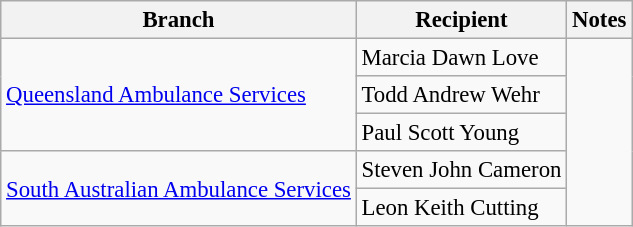<table class="wikitable" style="font-size:95%;">
<tr>
<th>Branch</th>
<th>Recipient</th>
<th>Notes</th>
</tr>
<tr>
<td rowspan=3><a href='#'>Queensland Ambulance Services</a></td>
<td>Marcia Dawn Love</td>
<td rowspan=5></td>
</tr>
<tr>
<td>Todd Andrew Wehr</td>
</tr>
<tr>
<td>Paul Scott Young</td>
</tr>
<tr>
<td rowspan=2><a href='#'>South Australian Ambulance Services</a></td>
<td>Steven John Cameron</td>
</tr>
<tr>
<td>Leon Keith Cutting</td>
</tr>
</table>
